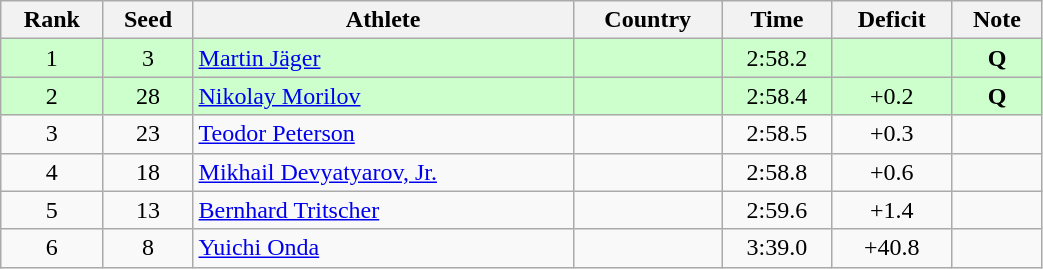<table class="wikitable sortable" style="text-align:center" width=55%>
<tr>
<th>Rank</th>
<th>Seed</th>
<th>Athlete</th>
<th>Country</th>
<th>Time</th>
<th>Deficit</th>
<th>Note</th>
</tr>
<tr bgcolor=ccffcc>
<td>1</td>
<td>3</td>
<td align=left><a href='#'>Martin Jäger</a></td>
<td align=left></td>
<td>2:58.2</td>
<td></td>
<td><strong>Q</strong></td>
</tr>
<tr bgcolor=ccffcc>
<td>2</td>
<td>28</td>
<td align=left><a href='#'>Nikolay Morilov</a></td>
<td align=left></td>
<td>2:58.4</td>
<td>+0.2</td>
<td><strong>Q</strong></td>
</tr>
<tr>
<td>3</td>
<td>23</td>
<td align=left><a href='#'>Teodor Peterson</a></td>
<td align=left></td>
<td>2:58.5</td>
<td>+0.3</td>
<td></td>
</tr>
<tr>
<td>4</td>
<td>18</td>
<td align=left><a href='#'>Mikhail Devyatyarov, Jr.</a></td>
<td align=left></td>
<td>2:58.8</td>
<td>+0.6</td>
<td></td>
</tr>
<tr>
<td>5</td>
<td>13</td>
<td align=left><a href='#'>Bernhard Tritscher</a></td>
<td align=left></td>
<td>2:59.6</td>
<td>+1.4</td>
<td></td>
</tr>
<tr>
<td>6</td>
<td>8</td>
<td align=left><a href='#'>Yuichi Onda</a></td>
<td align=left></td>
<td>3:39.0</td>
<td>+40.8</td>
<td></td>
</tr>
</table>
